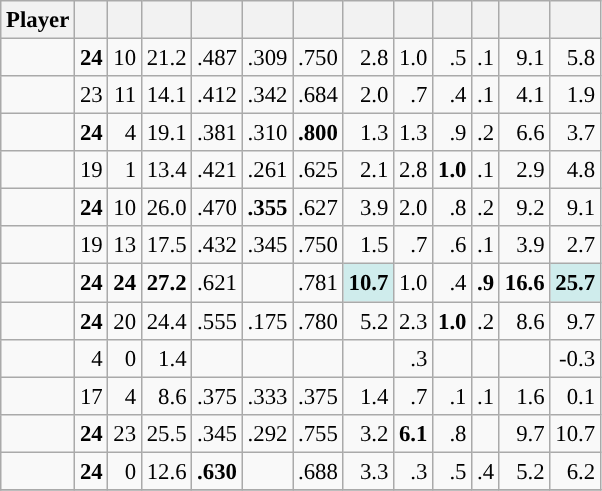<table class="wikitable sortable" style="font-size:95%; text-align:right;">
<tr>
<th>Player</th>
<th></th>
<th></th>
<th></th>
<th></th>
<th></th>
<th></th>
<th></th>
<th></th>
<th></th>
<th></th>
<th></th>
<th></th>
</tr>
<tr>
<td><strong></strong></td>
<td><strong>24</strong></td>
<td>10</td>
<td>21.2</td>
<td>.487</td>
<td>.309</td>
<td>.750</td>
<td>2.8</td>
<td>1.0</td>
<td>.5</td>
<td>.1</td>
<td>9.1</td>
<td>5.8</td>
</tr>
<tr>
<td><strong></strong></td>
<td>23</td>
<td>11</td>
<td>14.1</td>
<td>.412</td>
<td>.342</td>
<td>.684</td>
<td>2.0</td>
<td>.7</td>
<td>.4</td>
<td>.1</td>
<td>4.1</td>
<td>1.9</td>
</tr>
<tr>
<td><strong></strong></td>
<td><strong>24</strong></td>
<td>4</td>
<td>19.1</td>
<td>.381</td>
<td>.310</td>
<td><strong>.800</strong></td>
<td>1.3</td>
<td>1.3</td>
<td>.9</td>
<td>.2</td>
<td>6.6</td>
<td>3.7</td>
</tr>
<tr>
<td><strong></strong></td>
<td>19</td>
<td>1</td>
<td>13.4</td>
<td>.421</td>
<td>.261</td>
<td>.625</td>
<td>2.1</td>
<td>2.8</td>
<td><strong>1.0</strong></td>
<td>.1</td>
<td>2.9</td>
<td>4.8</td>
</tr>
<tr>
<td><strong></strong></td>
<td><strong>24</strong></td>
<td>10</td>
<td>26.0</td>
<td>.470</td>
<td><strong>.355</strong></td>
<td>.627</td>
<td>3.9</td>
<td>2.0</td>
<td>.8</td>
<td>.2</td>
<td>9.2</td>
<td>9.1</td>
</tr>
<tr>
<td><strong></strong></td>
<td>19</td>
<td>13</td>
<td>17.5</td>
<td>.432</td>
<td>.345</td>
<td>.750</td>
<td>1.5</td>
<td>.7</td>
<td>.6</td>
<td>.1</td>
<td>3.9</td>
<td>2.7</td>
</tr>
<tr>
<td><strong></strong></td>
<td><strong>24</strong></td>
<td><strong>24</strong></td>
<td><strong>27.2</strong></td>
<td>.621</td>
<td></td>
<td>.781</td>
<td style="background:#CFECEC;"><strong>10.7</strong></td>
<td>1.0</td>
<td>.4</td>
<td><strong>.9</strong></td>
<td><strong>16.6</strong></td>
<td style="background:#CFECEC;"><strong>25.7</strong></td>
</tr>
<tr>
<td><strong></strong></td>
<td><strong>24</strong></td>
<td>20</td>
<td>24.4</td>
<td>.555</td>
<td>.175</td>
<td>.780</td>
<td>5.2</td>
<td>2.3</td>
<td><strong>1.0</strong></td>
<td>.2</td>
<td>8.6</td>
<td>9.7</td>
</tr>
<tr>
<td><strong></strong></td>
<td>4</td>
<td>0</td>
<td>1.4</td>
<td></td>
<td></td>
<td></td>
<td></td>
<td>.3</td>
<td></td>
<td></td>
<td></td>
<td>-0.3</td>
</tr>
<tr>
<td><strong></strong></td>
<td>17</td>
<td>4</td>
<td>8.6</td>
<td>.375</td>
<td>.333</td>
<td>.375</td>
<td>1.4</td>
<td>.7</td>
<td>.1</td>
<td>.1</td>
<td>1.6</td>
<td>0.1</td>
</tr>
<tr>
<td><strong></strong></td>
<td><strong>24</strong></td>
<td>23</td>
<td>25.5</td>
<td>.345</td>
<td>.292</td>
<td>.755</td>
<td>3.2</td>
<td><strong>6.1</strong></td>
<td>.8</td>
<td></td>
<td>9.7</td>
<td>10.7</td>
</tr>
<tr>
<td><strong></strong></td>
<td><strong>24</strong></td>
<td>0</td>
<td>12.6</td>
<td><strong>.630</strong></td>
<td></td>
<td>.688</td>
<td>3.3</td>
<td>.3</td>
<td>.5</td>
<td>.4</td>
<td>5.2</td>
<td>6.2</td>
</tr>
<tr>
</tr>
</table>
